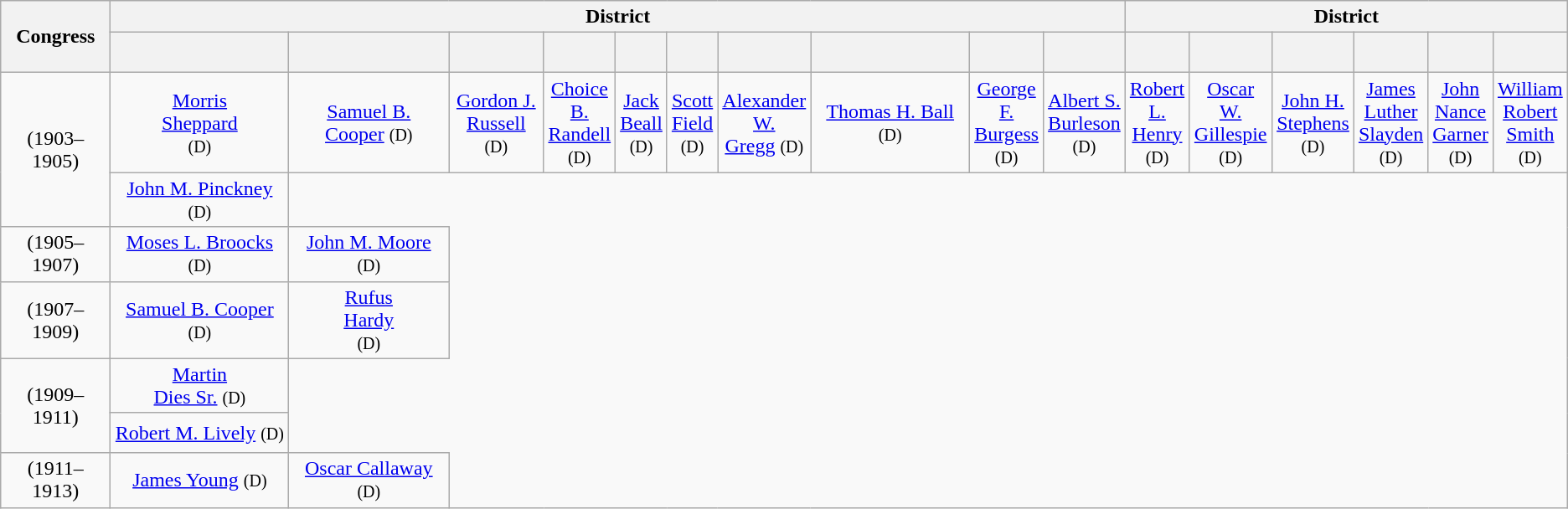<table class=wikitable style="text-align:center">
<tr>
<th rowspan=2>Cong­ress</th>
<th colspan=10>District</th>
<th colspan=6>District</th>
</tr>
<tr style="height:2em">
<th></th>
<th></th>
<th></th>
<th></th>
<th></th>
<th></th>
<th></th>
<th></th>
<th></th>
<th></th>
<th></th>
<th></th>
<th></th>
<th></th>
<th></th>
<th></th>
</tr>
<tr style="height:2em">
<td rowspan=2><strong></strong> (1903–1905)</td>
<td><a href='#'>Morris<br>Sheppard</a><br><small>(D)</small></td>
<td><a href='#'>Samuel B.<br>Cooper</a> <small>(D)</small></td>
<td><a href='#'>Gordon J.<br>Russell</a> <small>(D)</small></td>
<td><a href='#'>Choice<br>B.<br>Randell</a><br><small>(D)</small></td>
<td><a href='#'>Jack<br>Beall</a><br><small>(D)</small></td>
<td><a href='#'>Scott<br>Field</a><br><small>(D)</small></td>
<td><a href='#'>Alexander<br>W.<br>Gregg</a> <small>(D)</small></td>
<td><a href='#'>Thomas H. Ball</a> <small>(D)</small></td>
<td><a href='#'>George<br>F.<br> Burgess</a><br><small>(D)</small></td>
<td><a href='#'>Albert S.<br>Burleson</a><br><small>(D)</small></td>
<td><a href='#'>Robert<br>L.<br>Henry</a><br><small>(D)</small></td>
<td><a href='#'>Oscar W.<br>Gillespie</a><br><small>(D)</small></td>
<td><a href='#'>John H.<br>Stephens</a><br><small>(D)</small></td>
<td><a href='#'>James<br>Luther<br>Slayden</a><br><small>(D)</small></td>
<td><a href='#'>John<br>Nance<br>Garner</a><br><small>(D)</small></td>
<td><a href='#'>William<br>Robert<br>Smith</a><br><small>(D)</small></td>
</tr>
<tr style="height:2em">
<td><a href='#'>John M. Pinckney</a> <small>(D)</small></td>
</tr>
<tr style="height:2.5em">
<td><strong></strong> (1905–1907)</td>
<td><a href='#'>Moses L. Broocks</a> <small>(D)</small></td>
<td><a href='#'>John M. Moore</a> <small>(D)</small></td>
</tr>
<tr style="height:2.5em">
<td><strong></strong> (1907–1909)</td>
<td><a href='#'>Samuel B. Cooper</a> <small>(D)</small></td>
<td><a href='#'>Rufus<br>Hardy</a><br><small>(D)</small></td>
</tr>
<tr style="height:2em">
<td rowspan=2><strong></strong> (1909–1911)</td>
<td><a href='#'>Martin<br>Dies Sr.</a> <small>(D)</small></td>
</tr>
<tr style="height:2em">
<td><a href='#'>Robert M. Lively</a> <small>(D)</small></td>
</tr>
<tr style="height:2.5em">
<td><strong></strong> (1911–1913)</td>
<td><a href='#'>James Young</a> <small>(D)</small></td>
<td><a href='#'>Oscar Callaway</a> <small>(D)</small></td>
</tr>
</table>
